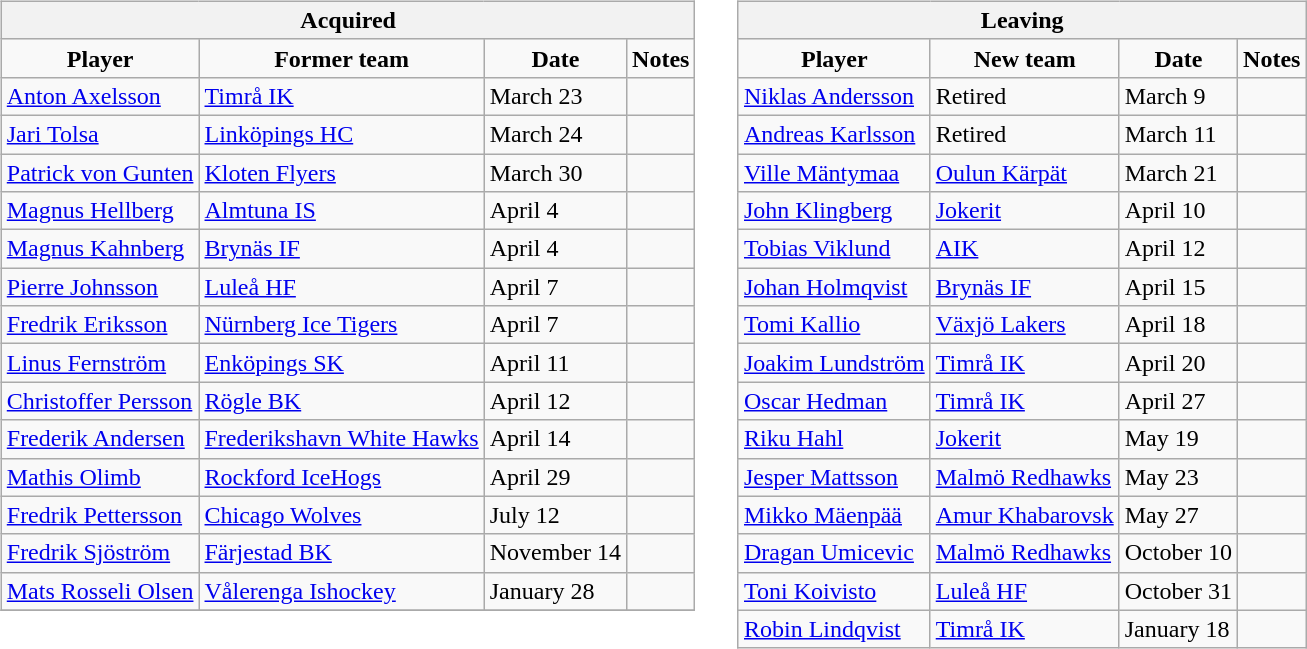<table cellspacing="10">
<tr>
<td valign="top"><br><table class="wikitable">
<tr>
<th colspan="4">Acquired</th>
</tr>
<tr align="center">
<td><strong>Player</strong></td>
<td><strong>Former team</strong></td>
<td><strong>Date</strong></td>
<td><strong>Notes</strong></td>
</tr>
<tr>
<td><a href='#'>Anton Axelsson</a></td>
<td><a href='#'>Timrå IK</a></td>
<td>March 23</td>
<td></td>
</tr>
<tr>
<td><a href='#'>Jari Tolsa</a></td>
<td><a href='#'>Linköpings HC</a></td>
<td>March 24</td>
<td></td>
</tr>
<tr>
<td><a href='#'>Patrick von Gunten</a></td>
<td><a href='#'>Kloten Flyers</a></td>
<td>March 30</td>
<td></td>
</tr>
<tr>
<td><a href='#'>Magnus Hellberg</a></td>
<td><a href='#'>Almtuna IS</a></td>
<td>April 4</td>
<td></td>
</tr>
<tr>
<td><a href='#'>Magnus Kahnberg</a></td>
<td><a href='#'>Brynäs IF</a></td>
<td>April 4</td>
<td></td>
</tr>
<tr>
<td><a href='#'>Pierre Johnsson</a></td>
<td><a href='#'>Luleå HF</a></td>
<td>April 7</td>
<td></td>
</tr>
<tr>
<td><a href='#'>Fredrik Eriksson</a></td>
<td><a href='#'>Nürnberg Ice Tigers</a></td>
<td>April 7</td>
<td></td>
</tr>
<tr>
<td><a href='#'>Linus Fernström</a></td>
<td><a href='#'>Enköpings SK</a></td>
<td>April 11</td>
<td></td>
</tr>
<tr>
<td><a href='#'>Christoffer Persson</a></td>
<td><a href='#'>Rögle BK</a></td>
<td>April 12</td>
<td></td>
</tr>
<tr>
<td><a href='#'>Frederik Andersen</a></td>
<td><a href='#'>Frederikshavn White Hawks</a></td>
<td>April 14</td>
<td></td>
</tr>
<tr>
<td><a href='#'>Mathis Olimb</a></td>
<td><a href='#'>Rockford IceHogs</a></td>
<td>April 29</td>
<td></td>
</tr>
<tr>
<td><a href='#'>Fredrik Pettersson</a></td>
<td><a href='#'>Chicago Wolves</a></td>
<td>July 12</td>
<td></td>
</tr>
<tr>
<td><a href='#'>Fredrik Sjöström</a></td>
<td><a href='#'>Färjestad BK</a></td>
<td>November 14</td>
<td></td>
</tr>
<tr>
<td><a href='#'>Mats Rosseli Olsen</a></td>
<td><a href='#'>Vålerenga Ishockey</a></td>
<td>January 28</td>
<td></td>
</tr>
<tr>
</tr>
</table>
</td>
<td valign="top"><br><table class="wikitable">
<tr>
<th colspan="4">Leaving</th>
</tr>
<tr align="center">
<td><strong>Player</strong></td>
<td><strong>New team</strong></td>
<td><strong>Date</strong></td>
<td><strong>Notes</strong></td>
</tr>
<tr>
<td><a href='#'>Niklas Andersson</a></td>
<td>Retired</td>
<td>March 9</td>
<td></td>
</tr>
<tr>
<td><a href='#'>Andreas Karlsson</a></td>
<td>Retired</td>
<td>March 11</td>
<td></td>
</tr>
<tr>
<td><a href='#'>Ville Mäntymaa</a></td>
<td><a href='#'>Oulun Kärpät</a></td>
<td>March 21</td>
<td></td>
</tr>
<tr>
<td><a href='#'>John Klingberg</a></td>
<td><a href='#'>Jokerit</a></td>
<td>April 10</td>
<td></td>
</tr>
<tr>
<td><a href='#'>Tobias Viklund</a></td>
<td><a href='#'>AIK</a></td>
<td>April 12</td>
<td></td>
</tr>
<tr>
<td><a href='#'>Johan Holmqvist</a></td>
<td><a href='#'>Brynäs IF</a></td>
<td>April 15</td>
<td></td>
</tr>
<tr>
<td><a href='#'>Tomi Kallio</a></td>
<td><a href='#'>Växjö Lakers</a></td>
<td>April 18</td>
<td></td>
</tr>
<tr>
<td><a href='#'>Joakim Lundström</a></td>
<td><a href='#'>Timrå IK</a></td>
<td>April 20</td>
<td></td>
</tr>
<tr>
<td><a href='#'>Oscar Hedman</a></td>
<td><a href='#'>Timrå IK</a></td>
<td>April 27</td>
<td></td>
</tr>
<tr>
<td><a href='#'>Riku Hahl</a></td>
<td><a href='#'>Jokerit</a></td>
<td>May 19</td>
<td></td>
</tr>
<tr>
<td><a href='#'>Jesper Mattsson</a></td>
<td><a href='#'>Malmö Redhawks</a></td>
<td>May 23</td>
<td></td>
</tr>
<tr>
<td><a href='#'>Mikko Mäenpää</a></td>
<td><a href='#'>Amur Khabarovsk</a></td>
<td>May 27</td>
<td></td>
</tr>
<tr>
<td><a href='#'>Dragan Umicevic</a></td>
<td><a href='#'>Malmö Redhawks</a></td>
<td>October 10</td>
<td></td>
</tr>
<tr>
<td><a href='#'>Toni Koivisto</a></td>
<td><a href='#'>Luleå HF</a></td>
<td>October 31</td>
<td></td>
</tr>
<tr>
<td><a href='#'>Robin Lindqvist</a></td>
<td><a href='#'>Timrå IK</a></td>
<td>January 18</td>
<td></td>
</tr>
</table>
</td>
</tr>
</table>
